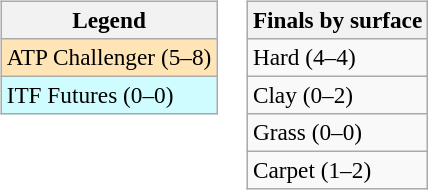<table>
<tr valign=top>
<td><br><table class=wikitable style=font-size:97%>
<tr>
<th>Legend</th>
</tr>
<tr bgcolor=moccasin>
<td>ATP Challenger (5–8)</td>
</tr>
<tr bgcolor=cffcff>
<td>ITF Futures (0–0)</td>
</tr>
</table>
</td>
<td><br><table class=wikitable style=font-size:97%>
<tr>
<th>Finals by surface</th>
</tr>
<tr>
<td>Hard (4–4)</td>
</tr>
<tr>
<td>Clay (0–2)</td>
</tr>
<tr>
<td>Grass (0–0)</td>
</tr>
<tr>
<td>Carpet (1–2)</td>
</tr>
</table>
</td>
</tr>
</table>
